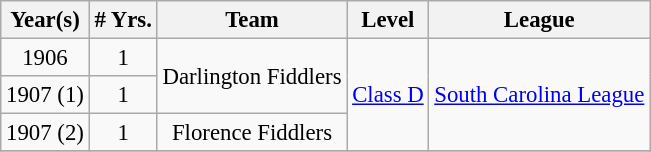<table class="wikitable" style="text-align:center; font-size: 95%;">
<tr>
<th>Year(s)</th>
<th># Yrs.</th>
<th>Team</th>
<th>Level</th>
<th>League</th>
</tr>
<tr>
<td>1906</td>
<td>1</td>
<td rowspan=2>Darlington Fiddlers</td>
<td rowspan=3><a href='#'>Class D</a></td>
<td rowspan=3><a href='#'>South Carolina League</a></td>
</tr>
<tr>
<td>1907 (1)</td>
<td>1</td>
</tr>
<tr>
<td>1907 (2)</td>
<td>1</td>
<td>Florence Fiddlers</td>
</tr>
<tr>
</tr>
</table>
